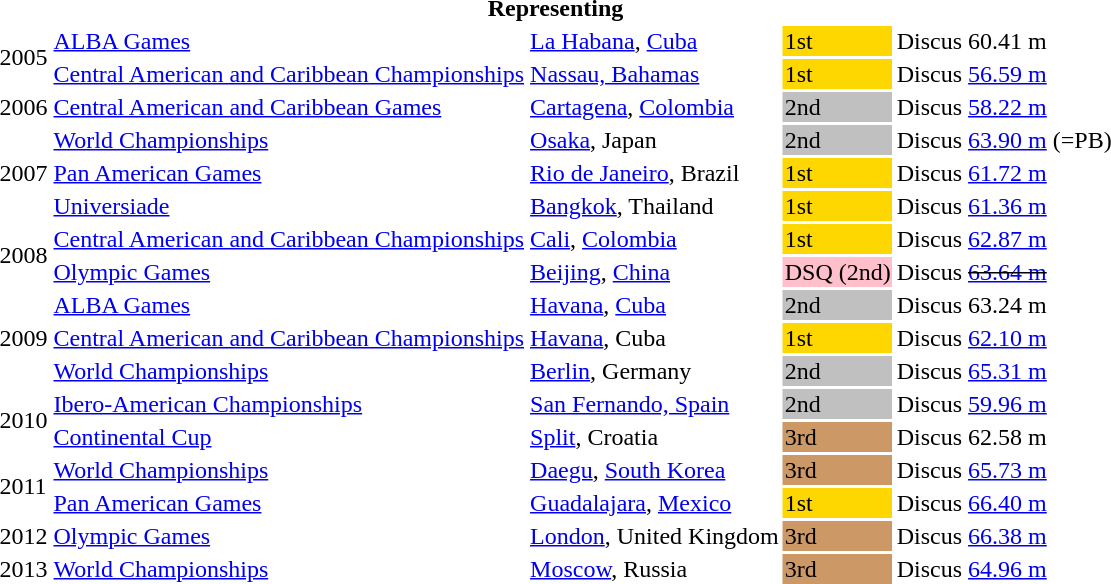<table>
<tr>
<th colspan="6">Representing </th>
</tr>
<tr>
<td rowspan=2>2005</td>
<td><a href='#'>ALBA Games</a></td>
<td><a href='#'>La Habana</a>, <a href='#'>Cuba</a></td>
<td bgcolor=gold>1st</td>
<td>Discus</td>
<td>60.41 m</td>
</tr>
<tr>
<td><a href='#'>Central American and Caribbean Championships</a></td>
<td><a href='#'>Nassau, Bahamas</a></td>
<td bgcolor="gold">1st</td>
<td>Discus</td>
<td><a href='#'>56.59 m</a></td>
</tr>
<tr>
<td>2006</td>
<td><a href='#'>Central American and Caribbean Games</a></td>
<td><a href='#'>Cartagena</a>, <a href='#'>Colombia</a></td>
<td bgcolor="silver">2nd</td>
<td>Discus</td>
<td><a href='#'>58.22 m</a></td>
</tr>
<tr>
<td rowspan=3>2007</td>
<td><a href='#'>World Championships</a></td>
<td><a href='#'>Osaka</a>, Japan</td>
<td bgcolor="silver">2nd</td>
<td>Discus</td>
<td><a href='#'>63.90 m</a> (=PB)</td>
</tr>
<tr>
<td><a href='#'>Pan American Games</a></td>
<td><a href='#'>Rio de Janeiro</a>, Brazil</td>
<td bgcolor="gold">1st</td>
<td>Discus</td>
<td><a href='#'>61.72 m</a></td>
</tr>
<tr>
<td><a href='#'>Universiade</a></td>
<td><a href='#'>Bangkok</a>, Thailand</td>
<td bgcolor="gold">1st</td>
<td>Discus</td>
<td><a href='#'>61.36 m</a></td>
</tr>
<tr>
<td rowspan=2>2008</td>
<td><a href='#'>Central American and Caribbean Championships</a></td>
<td><a href='#'>Cali</a>, <a href='#'>Colombia</a></td>
<td bgcolor="gold">1st</td>
<td>Discus</td>
<td><a href='#'>62.87 m</a></td>
</tr>
<tr>
<td><a href='#'>Olympic Games</a></td>
<td><a href='#'>Beijing</a>, <a href='#'>China</a></td>
<td bgcolor=pink>DSQ (2nd)</td>
<td>Discus</td>
<td><s><a href='#'>63.64 m</a></s></td>
</tr>
<tr>
<td rowspan=3>2009</td>
<td><a href='#'>ALBA Games</a></td>
<td><a href='#'>Havana</a>, <a href='#'>Cuba</a></td>
<td bgcolor=silver>2nd</td>
<td>Discus</td>
<td>63.24 m</td>
</tr>
<tr>
<td><a href='#'>Central American and Caribbean Championships</a></td>
<td><a href='#'>Havana</a>, Cuba</td>
<td bgcolor="gold">1st</td>
<td>Discus</td>
<td><a href='#'>62.10 m</a></td>
</tr>
<tr>
<td><a href='#'>World Championships</a></td>
<td><a href='#'>Berlin</a>, Germany</td>
<td bgcolor="silver">2nd</td>
<td>Discus</td>
<td><a href='#'>65.31 m</a></td>
</tr>
<tr>
<td rowspan=2>2010</td>
<td><a href='#'>Ibero-American Championships</a></td>
<td><a href='#'>San Fernando, Spain</a></td>
<td bgcolor="silver">2nd</td>
<td>Discus</td>
<td><a href='#'>59.96 m</a></td>
</tr>
<tr>
<td><a href='#'>Continental Cup</a></td>
<td><a href='#'>Split</a>, Croatia</td>
<td bgcolor="cc9966">3rd</td>
<td>Discus</td>
<td>62.58 m</td>
</tr>
<tr>
<td rowspan=2>2011</td>
<td><a href='#'>World Championships</a></td>
<td><a href='#'>Daegu</a>, <a href='#'>South Korea</a></td>
<td bgcolor=cc9966>3rd</td>
<td>Discus</td>
<td><a href='#'>65.73 m</a></td>
</tr>
<tr>
<td><a href='#'>Pan American Games</a></td>
<td><a href='#'>Guadalajara</a>, <a href='#'>Mexico</a></td>
<td bgcolor=gold>1st</td>
<td>Discus</td>
<td><a href='#'>66.40 m</a></td>
</tr>
<tr>
<td>2012</td>
<td><a href='#'>Olympic Games</a></td>
<td><a href='#'>London</a>, United Kingdom</td>
<td bgcolor=cc9966>3rd</td>
<td>Discus</td>
<td><a href='#'>66.38 m</a></td>
</tr>
<tr>
<td>2013</td>
<td><a href='#'>World Championships</a></td>
<td><a href='#'>Moscow</a>, Russia</td>
<td bgcolor=cc9966>3rd</td>
<td>Discus</td>
<td><a href='#'>64.96 m</a></td>
</tr>
</table>
